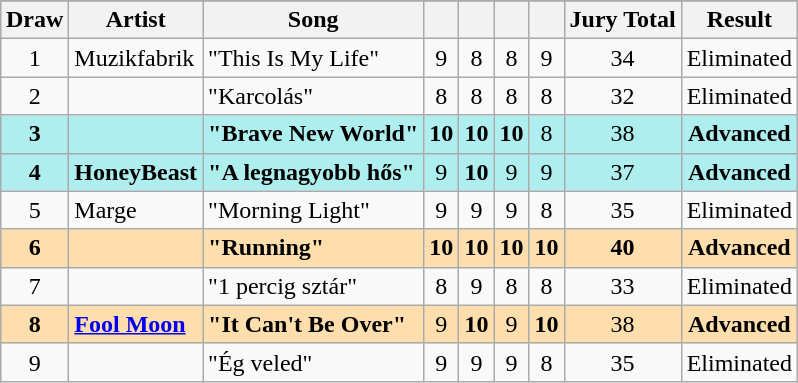<table class="sortable wikitable" style="margin: 1em auto 1em auto; text-align:center">
<tr>
</tr>
<tr>
<th>Draw</th>
<th>Artist</th>
<th>Song</th>
<th><small></small></th>
<th><small></small></th>
<th><small></small></th>
<th><small></small></th>
<th>Jury Total</th>
<th>Result</th>
</tr>
<tr>
<td>1</td>
<td align="left">Muzikfabrik</td>
<td align="left">"This Is My Life"</td>
<td>9</td>
<td>8</td>
<td>8</td>
<td>9</td>
<td>34</td>
<td>Eliminated</td>
</tr>
<tr>
<td>2</td>
<td align="left"></td>
<td align="left">"Karcolás"</td>
<td>8</td>
<td>8</td>
<td>8</td>
<td>8</td>
<td>32</td>
<td>Eliminated</td>
</tr>
<tr style="background:paleturquoise;">
<td><strong>3</strong></td>
<td align="left"><strong></strong></td>
<td align="left"><strong>"Brave New World"</strong></td>
<td><strong>10</strong></td>
<td><strong>10</strong></td>
<td><strong>10</strong></td>
<td>8</td>
<td>38</td>
<td><strong>Advanced</strong></td>
</tr>
<tr style="background:paleturquoise;">
<td><strong>4</strong></td>
<td align="left"><strong>HoneyBeast</strong></td>
<td align="left"><strong>"A legnagyobb hős"</strong></td>
<td>9</td>
<td><strong>10</strong></td>
<td>9</td>
<td>9</td>
<td>37</td>
<td><strong>Advanced</strong></td>
</tr>
<tr>
<td>5</td>
<td align="left">Marge</td>
<td align="left">"Morning Light"</td>
<td>9</td>
<td>9</td>
<td>9</td>
<td>8</td>
<td>35</td>
<td>Eliminated</td>
</tr>
<tr style="background:navajowhite;">
<td><strong>6</strong></td>
<td align="left"><strong></strong></td>
<td align="left"><strong>"Running"</strong></td>
<td><strong>10</strong></td>
<td><strong>10</strong></td>
<td><strong>10</strong></td>
<td><strong>10</strong></td>
<td><strong>40</strong></td>
<td><strong>Advanced</strong></td>
</tr>
<tr>
<td>7</td>
<td align="left"></td>
<td align="left">"1 percig sztár"</td>
<td>8</td>
<td>9</td>
<td>8</td>
<td>8</td>
<td>33</td>
<td>Eliminated</td>
</tr>
<tr style="background:navajowhite;">
<td><strong>8</strong></td>
<td align="left"><strong><a href='#'>Fool Moon</a></strong></td>
<td align="left"><strong>"It Can't Be Over"</strong></td>
<td>9</td>
<td><strong>10</strong></td>
<td>9</td>
<td><strong>10</strong></td>
<td>38</td>
<td><strong>Advanced</strong></td>
</tr>
<tr>
<td>9</td>
<td align="left"></td>
<td align="left">"Ég veled"</td>
<td>9</td>
<td>9</td>
<td>9</td>
<td>8</td>
<td>35</td>
<td>Eliminated</td>
</tr>
</table>
